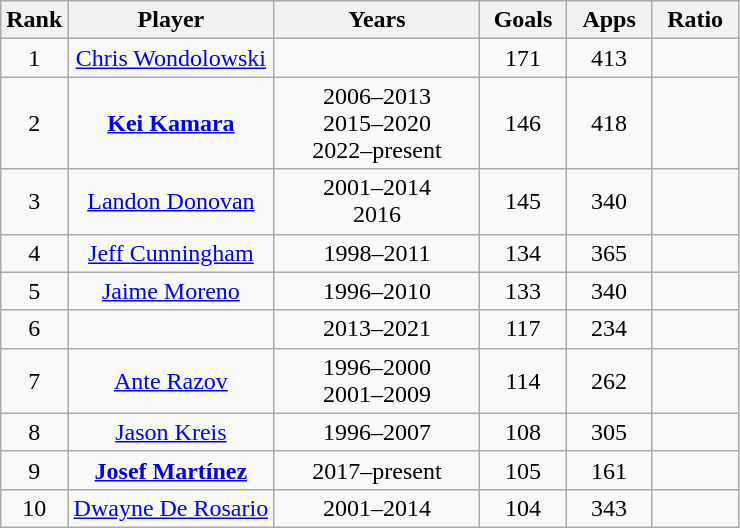<table class="wikitable sortable" style="text-align:center">
<tr>
<th>Rank</th>
<th style="width:130px;">Player</th>
<th style="width:130px;">Years</th>
<th style="width:50px;">Goals</th>
<th style="width:50px;">Apps</th>
<th style="width:50px;">Ratio</th>
</tr>
<tr>
<td align=center>1</td>
<td> <a href='#'>Chris Wondolowski</a></td>
<td></td>
<td>171</td>
<td>413</td>
<td></td>
</tr>
<tr>
<td align=center>2</td>
<td> <strong><a href='#'>Kei Kamara</a></strong></td>
<td>2006–2013<br>2015–2020<br>2022–present</td>
<td>146</td>
<td>418</td>
<td></td>
</tr>
<tr>
<td align=center>3</td>
<td> <a href='#'>Landon Donovan</a></td>
<td>2001–2014<br> 2016</td>
<td>145</td>
<td>340</td>
<td></td>
</tr>
<tr>
<td align=center>4</td>
<td> <a href='#'>Jeff Cunningham</a></td>
<td>1998–2011</td>
<td>134</td>
<td>365</td>
<td></td>
</tr>
<tr>
<td align=center>5</td>
<td> <a href='#'>Jaime Moreno</a></td>
<td>1996–2010</td>
<td>133</td>
<td>340</td>
<td></td>
</tr>
<tr>
<td align=center>6</td>
<td></td>
<td>2013–2021</td>
<td>117</td>
<td>234</td>
<td></td>
</tr>
<tr>
<td align=center>7</td>
<td> <a href='#'>Ante Razov</a></td>
<td>1996–2000<br>2001–2009</td>
<td>114</td>
<td>262</td>
<td></td>
</tr>
<tr>
<td align=center>8</td>
<td> <a href='#'>Jason Kreis</a></td>
<td>1996–2007</td>
<td>108</td>
<td>305</td>
<td></td>
</tr>
<tr>
<td align=center>9</td>
<td> <strong><a href='#'>Josef Martínez</a></strong></td>
<td>2017–present</td>
<td>105</td>
<td>161</td>
<td></td>
</tr>
<tr>
<td align=center>10</td>
<td> <a href='#'>Dwayne De Rosario</a></td>
<td>2001–2014</td>
<td>104</td>
<td>343</td>
<td></td>
</tr>
</table>
